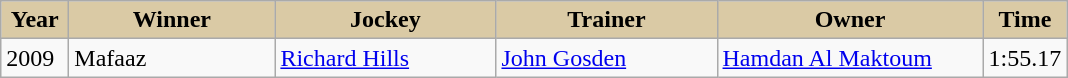<table class="wikitable sortable">
<tr>
<th style="background-color:#DACAA5; width:38px">Year<br></th>
<th style="background-color:#DACAA5; width:130px">Winner<br></th>
<th style="background-color:#DACAA5; width:140px">Jockey<br></th>
<th style="background-color:#DACAA5; width:140px">Trainer<br></th>
<th style="background-color:#DACAA5; width:170px">Owner<br></th>
<th style="background-color:#DACAA5">Time<br></th>
</tr>
<tr>
<td>2009</td>
<td>Mafaaz</td>
<td><a href='#'>Richard Hills</a></td>
<td><a href='#'>John Gosden</a></td>
<td><a href='#'>Hamdan Al Maktoum</a></td>
<td>1:55.17</td>
</tr>
</table>
